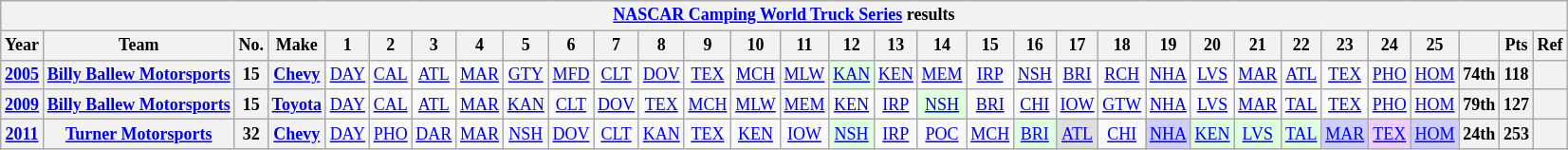<table class="wikitable" style="text-align:center; font-size:75%">
<tr>
<th colspan=32><a href='#'>NASCAR Camping World Truck Series</a> results</th>
</tr>
<tr>
<th>Year</th>
<th>Team</th>
<th>No.</th>
<th>Make</th>
<th>1</th>
<th>2</th>
<th>3</th>
<th>4</th>
<th>5</th>
<th>6</th>
<th>7</th>
<th>8</th>
<th>9</th>
<th>10</th>
<th>11</th>
<th>12</th>
<th>13</th>
<th>14</th>
<th>15</th>
<th>16</th>
<th>17</th>
<th>18</th>
<th>19</th>
<th>20</th>
<th>21</th>
<th>22</th>
<th>23</th>
<th>24</th>
<th>25</th>
<th></th>
<th>Pts</th>
<th>Ref</th>
</tr>
<tr>
<th><a href='#'>2005</a></th>
<th><a href='#'>Billy Ballew Motorsports</a></th>
<th>15</th>
<th><a href='#'>Chevy</a></th>
<td><a href='#'>DAY</a></td>
<td><a href='#'>CAL</a></td>
<td><a href='#'>ATL</a></td>
<td><a href='#'>MAR</a></td>
<td><a href='#'>GTY</a></td>
<td><a href='#'>MFD</a></td>
<td><a href='#'>CLT</a></td>
<td><a href='#'>DOV</a></td>
<td><a href='#'>TEX</a></td>
<td><a href='#'>MCH</a></td>
<td><a href='#'>MLW</a></td>
<td style="background:#DFFFDF;"><a href='#'>KAN</a><br></td>
<td><a href='#'>KEN</a></td>
<td><a href='#'>MEM</a></td>
<td><a href='#'>IRP</a></td>
<td><a href='#'>NSH</a></td>
<td><a href='#'>BRI</a></td>
<td><a href='#'>RCH</a></td>
<td><a href='#'>NHA</a></td>
<td><a href='#'>LVS</a></td>
<td><a href='#'>MAR</a></td>
<td><a href='#'>ATL</a></td>
<td><a href='#'>TEX</a></td>
<td><a href='#'>PHO</a></td>
<td><a href='#'>HOM</a></td>
<th>74th</th>
<th>118</th>
<th></th>
</tr>
<tr>
<th><a href='#'>2009</a></th>
<th><a href='#'>Billy Ballew Motorsports</a></th>
<th>15</th>
<th><a href='#'>Toyota</a></th>
<td><a href='#'>DAY</a></td>
<td><a href='#'>CAL</a></td>
<td><a href='#'>ATL</a></td>
<td><a href='#'>MAR</a></td>
<td><a href='#'>KAN</a></td>
<td><a href='#'>CLT</a></td>
<td><a href='#'>DOV</a></td>
<td><a href='#'>TEX</a></td>
<td><a href='#'>MCH</a></td>
<td><a href='#'>MLW</a></td>
<td><a href='#'>MEM</a></td>
<td><a href='#'>KEN</a></td>
<td><a href='#'>IRP</a></td>
<td style="background:#DFFFDF;"><a href='#'>NSH</a><br></td>
<td><a href='#'>BRI</a></td>
<td><a href='#'>CHI</a></td>
<td><a href='#'>IOW</a></td>
<td><a href='#'>GTW</a></td>
<td><a href='#'>NHA</a></td>
<td><a href='#'>LVS</a></td>
<td><a href='#'>MAR</a></td>
<td><a href='#'>TAL</a></td>
<td><a href='#'>TEX</a></td>
<td><a href='#'>PHO</a></td>
<td><a href='#'>HOM</a></td>
<th>79th</th>
<th>127</th>
<th></th>
</tr>
<tr>
<th><a href='#'>2011</a></th>
<th><a href='#'>Turner Motorsports</a></th>
<th>32</th>
<th><a href='#'>Chevy</a></th>
<td><a href='#'>DAY</a></td>
<td><a href='#'>PHO</a></td>
<td><a href='#'>DAR</a></td>
<td><a href='#'>MAR</a></td>
<td><a href='#'>NSH</a></td>
<td><a href='#'>DOV</a></td>
<td><a href='#'>CLT</a></td>
<td><a href='#'>KAN</a></td>
<td><a href='#'>TEX</a></td>
<td><a href='#'>KEN</a></td>
<td><a href='#'>IOW</a></td>
<td style="background:#DFFFDF;"><a href='#'>NSH</a><br></td>
<td><a href='#'>IRP</a></td>
<td><a href='#'>POC</a></td>
<td><a href='#'>MCH</a></td>
<td style="background:#DFFFDF;"><a href='#'>BRI</a><br></td>
<td style="background:#DFDFDF;"><a href='#'>ATL</a><br></td>
<td><a href='#'>CHI</a></td>
<td style="background:#CFCFFF;"><a href='#'>NHA</a><br></td>
<td style="background:#DFFFDF;"><a href='#'>KEN</a><br></td>
<td style="background:#DFFFDF;"><a href='#'>LVS</a><br></td>
<td style="background:#DFFFDF;"><a href='#'>TAL</a><br></td>
<td style="background:#CFCFFF;"><a href='#'>MAR</a><br></td>
<td style="background:#EFCFFF;"><a href='#'>TEX</a><br></td>
<td style="background:#CFCFFF;"><a href='#'>HOM</a><br></td>
<th>24th</th>
<th>253</th>
<th></th>
</tr>
</table>
